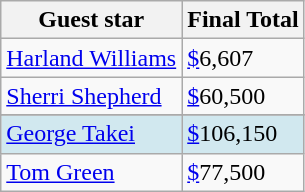<table class="wikitable">
<tr>
<th>Guest star</th>
<th>Final Total</th>
</tr>
<tr>
<td><a href='#'>Harland Williams</a></td>
<td><a href='#'>$</a>6,607</td>
</tr>
<tr>
<td><a href='#'>Sherri Shepherd</a></td>
<td><a href='#'>$</a>60,500</td>
</tr>
<tr>
</tr>
<tr style="background:#D1E8EF;">
<td><a href='#'>George Takei</a></td>
<td><a href='#'>$</a>106,150</td>
</tr>
<tr>
<td><a href='#'>Tom Green</a></td>
<td><a href='#'>$</a>77,500</td>
</tr>
</table>
